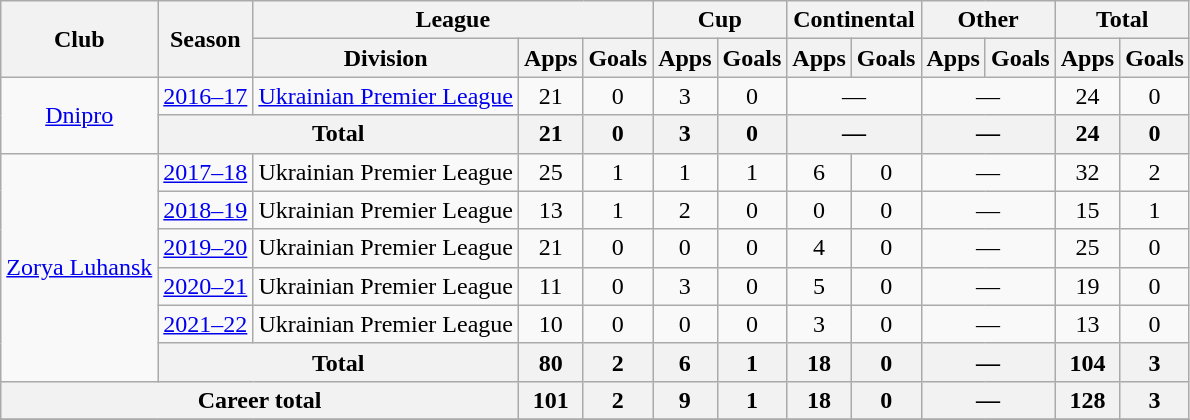<table class="wikitable" style="text-align:center">
<tr>
<th rowspan="2">Club</th>
<th rowspan="2">Season</th>
<th colspan="3">League</th>
<th colspan="2">Cup</th>
<th colspan="2">Continental</th>
<th colspan="2">Other</th>
<th colspan="2">Total</th>
</tr>
<tr>
<th>Division</th>
<th>Apps</th>
<th>Goals</th>
<th>Apps</th>
<th>Goals</th>
<th>Apps</th>
<th>Goals</th>
<th>Apps</th>
<th>Goals</th>
<th>Apps</th>
<th>Goals</th>
</tr>
<tr>
<td rowspan="2"><a href='#'>Dnipro</a></td>
<td><a href='#'>2016–17</a></td>
<td><a href='#'>Ukrainian Premier League</a></td>
<td>21</td>
<td>0</td>
<td>3</td>
<td>0</td>
<td colspan="2">—</td>
<td colspan="2">—</td>
<td>24</td>
<td>0</td>
</tr>
<tr>
<th colspan="2">Total</th>
<th>21</th>
<th>0</th>
<th>3</th>
<th>0</th>
<th colspan="2">—</th>
<th colspan="2">—</th>
<th>24</th>
<th>0</th>
</tr>
<tr>
<td rowspan="6"><a href='#'>Zorya Luhansk</a></td>
<td><a href='#'>2017–18</a></td>
<td>Ukrainian Premier League</td>
<td>25</td>
<td>1</td>
<td>1</td>
<td>1</td>
<td>6</td>
<td>0</td>
<td colspan="2">—</td>
<td>32</td>
<td>2</td>
</tr>
<tr>
<td><a href='#'>2018–19</a></td>
<td>Ukrainian Premier League</td>
<td>13</td>
<td>1</td>
<td>2</td>
<td>0</td>
<td>0</td>
<td>0</td>
<td colspan="2">—</td>
<td>15</td>
<td>1</td>
</tr>
<tr>
<td><a href='#'>2019–20</a></td>
<td>Ukrainian Premier League</td>
<td>21</td>
<td>0</td>
<td>0</td>
<td>0</td>
<td>4</td>
<td>0</td>
<td colspan="2">—</td>
<td>25</td>
<td>0</td>
</tr>
<tr>
<td><a href='#'>2020–21</a></td>
<td>Ukrainian Premier League</td>
<td>11</td>
<td>0</td>
<td>3</td>
<td>0</td>
<td>5</td>
<td>0</td>
<td colspan="2">—</td>
<td>19</td>
<td>0</td>
</tr>
<tr>
<td><a href='#'>2021–22</a></td>
<td>Ukrainian Premier League</td>
<td>10</td>
<td>0</td>
<td>0</td>
<td>0</td>
<td>3</td>
<td>0</td>
<td colspan="2">—</td>
<td>13</td>
<td>0</td>
</tr>
<tr>
<th colspan="2">Total</th>
<th>80</th>
<th>2</th>
<th>6</th>
<th>1</th>
<th>18</th>
<th>0</th>
<th colspan="2">—</th>
<th>104</th>
<th>3</th>
</tr>
<tr>
<th colspan="3">Career total</th>
<th>101</th>
<th>2</th>
<th>9</th>
<th>1</th>
<th>18</th>
<th>0</th>
<th colspan="2">—</th>
<th>128</th>
<th>3</th>
</tr>
<tr>
</tr>
</table>
